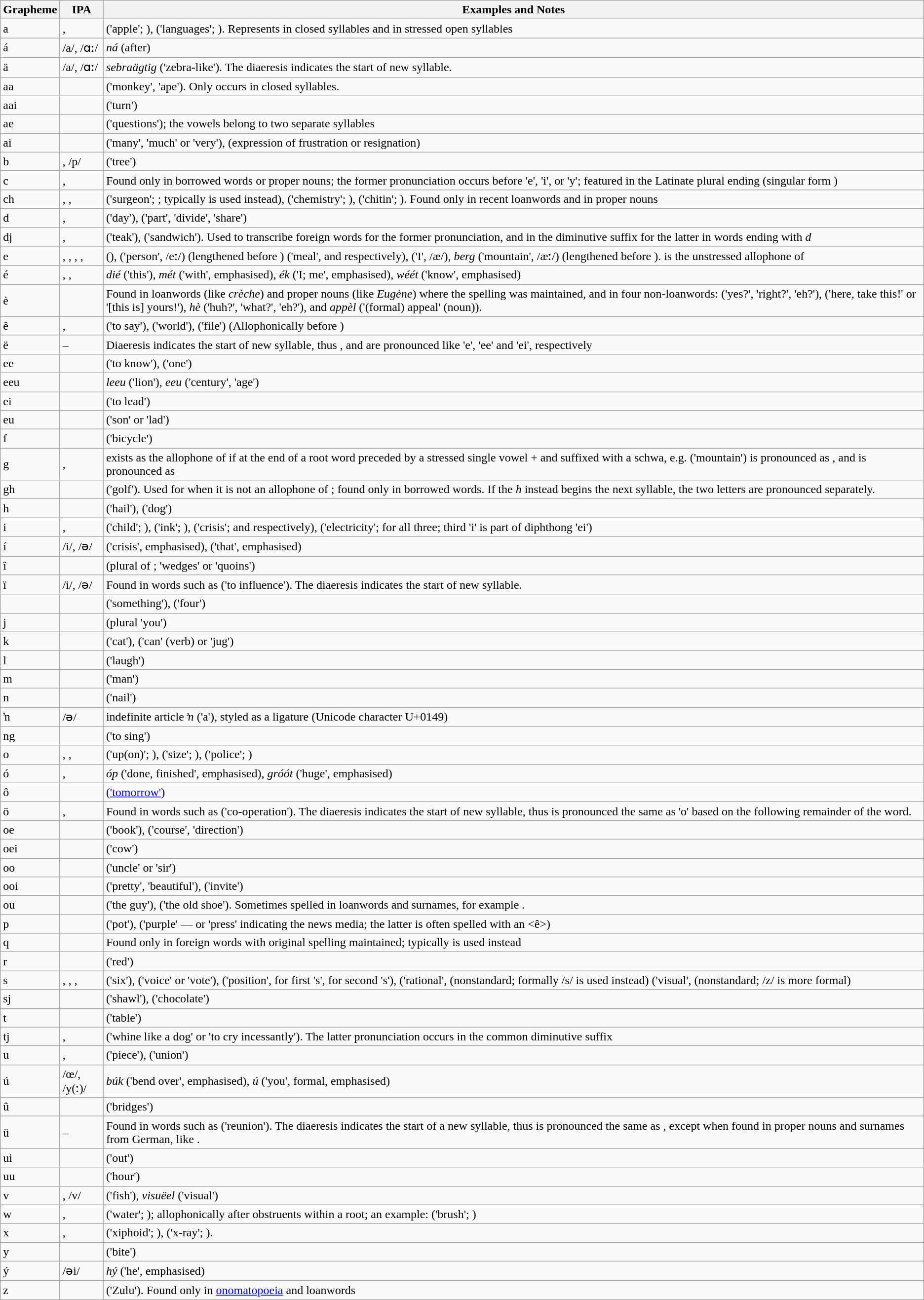<table class="wikitable">
<tr>
<th>Grapheme</th>
<th>IPA</th>
<th>Examples and Notes</th>
</tr>
<tr>
<td>a</td>
<td>, </td>
<td><em></em> ('apple'; ), <em></em> ('languages'; ). Represents  in closed syllables and  in stressed open syllables</td>
</tr>
<tr>
<td>á</td>
<td>/a/, /ɑː/</td>
<td><em>ná</em> (after)</td>
</tr>
<tr>
<td>ä</td>
<td>/a/, /ɑː/</td>
<td><em>sebraägtig</em> ('zebra-like'). The diaeresis indicates the start of new syllable.</td>
</tr>
<tr>
<td>aa</td>
<td></td>
<td><em></em> ('monkey', 'ape'). Only occurs in closed syllables.</td>
</tr>
<tr>
<td>aai</td>
<td></td>
<td><em></em> ('turn')</td>
</tr>
<tr>
<td>ae</td>
<td></td>
<td><em></em> ('questions'); the vowels belong to two separate syllables</td>
</tr>
<tr>
<td>ai</td>
<td></td>
<td><em></em> ('many', 'much' or 'very'), <em></em> (expression of frustration or resignation)</td>
</tr>
<tr>
<td>b</td>
<td>, /p/</td>
<td><em></em> ('tree')</td>
</tr>
<tr>
<td>c</td>
<td>, </td>
<td>Found only in borrowed words or proper nouns; the former pronunciation occurs before 'e', 'i', or 'y'; featured in the Latinate plural ending <em></em> (singular form <em></em>)</td>
</tr>
<tr>
<td>ch</td>
<td>, , </td>
<td><em></em> ('surgeon'; ; typically <em></em> is used instead), <em></em> ('chemistry'; ), <em></em> ('chitin'; ). Found only in recent loanwords and in proper nouns</td>
</tr>
<tr>
<td>d</td>
<td>, </td>
<td><em></em> ('day'), <em></em> ('part', 'divide', 'share')</td>
</tr>
<tr>
<td>dj</td>
<td>, </td>
<td><em></em> ('teak'), <em></em> ('sandwich'). Used to transcribe foreign words for the former pronunciation, and in the diminutive suffix <em></em> for the latter in words ending with <em>d</em></td>
</tr>
<tr>
<td>e</td>
<td>, , , , </td>
<td><em></em> (), <em></em> ('person', /eː/) (lengthened before ) <em></em> ('meal',  and  respectively), <em></em> ('I', /æ/), <em>berg</em> ('mountain', /æː/) (lengthened before ).  is the unstressed allophone of </td>
</tr>
<tr>
<td>é</td>
<td>, , </td>
<td><em>dié</em> ('this'), <em>mét</em> ('with', emphasised), <em>ék</em> ('I; me', emphasised), <em>wéét</em> ('know', emphasised)</td>
</tr>
<tr>
<td>è</td>
<td></td>
<td>Found in loanwords (like <em>crèche</em>) and proper nouns (like <em>Eugène</em>) where the spelling was maintained, and in four non-loanwords: <em></em> ('yes?', 'right?', 'eh?'), <em></em> ('here, take this!' or '[this is] yours!'), <em>hè</em> ('huh?', 'what?', 'eh?'), and <em>appèl</em> ('(formal) appeal' (noun)).</td>
</tr>
<tr>
<td>ê</td>
<td>, </td>
<td><em></em> ('to say'), <em></em> ('world'),  ('file') (Allophonically  before )</td>
</tr>
<tr>
<td>ë</td>
<td>–</td>
<td>Diaeresis indicates the start of new syllable, thus <em></em>, <em></em> and <em></em> are pronounced like 'e', 'ee' and 'ei', respectively</td>
</tr>
<tr>
<td>ee</td>
<td></td>
<td><em></em> ('to know'), <em></em> ('one')</td>
</tr>
<tr>
<td>eeu</td>
<td></td>
<td><em>leeu</em> ('lion'), <em>eeu</em> ('century', 'age')</td>
</tr>
<tr>
<td>ei</td>
<td></td>
<td><em></em> ('to lead')</td>
</tr>
<tr>
<td>eu</td>
<td></td>
<td><em></em> ('son' or 'lad')</td>
</tr>
<tr>
<td>f</td>
<td></td>
<td><em></em> ('bicycle')</td>
</tr>
<tr>
<td>g</td>
<td>, </td>
<td> exists as the allophone of  if at the end of a root word preceded by a stressed single vowel +  and suffixed with a schwa, e.g.  ('mountain') is pronounced as , and  is pronounced as </td>
</tr>
<tr>
<td>gh</td>
<td></td>
<td><em></em> ('golf'). Used for  when it is not an allophone of ; found only in borrowed words. If the <em>h</em> instead begins the next syllable, the two letters are pronounced separately.</td>
</tr>
<tr>
<td>h</td>
<td></td>
<td><em></em> ('hail'), <em></em> ('dog')</td>
</tr>
<tr>
<td>i</td>
<td>, </td>
<td><em></em> ('child'; ), <em></em> ('ink'; ), <em></em> ('crisis';  and  respectively), <em></em> ('electricity';  for all three; third 'i' is part of diphthong 'ei')</td>
</tr>
<tr>
<td>í</td>
<td>/i/, /ə/</td>
<td><em></em> ('crisis', emphasised), <em></em> ('that', emphasised)</td>
</tr>
<tr>
<td>î</td>
<td></td>
<td><em></em> (plural of <em></em>; 'wedges' or 'quoins')</td>
</tr>
<tr>
<td>ï</td>
<td>/i/, /ə/</td>
<td>Found in words such as <em></em> ('to influence'). The diaeresis indicates the start of new syllable.</td>
</tr>
<tr>
<td></td>
<td></td>
<td><em></em> ('something'), <em></em> ('four')</td>
</tr>
<tr>
<td>j</td>
<td></td>
<td><em></em> (plural 'you')</td>
</tr>
<tr>
<td>k</td>
<td></td>
<td><em></em> ('cat'), <em></em> ('can' (verb) or 'jug')</td>
</tr>
<tr>
<td>l</td>
<td></td>
<td><em></em> ('laugh')</td>
</tr>
<tr>
<td>m</td>
<td></td>
<td><em></em> ('man')</td>
</tr>
<tr>
<td>n</td>
<td></td>
<td><em></em> ('nail')</td>
</tr>
<tr>
<td>ŉ</td>
<td>/ə/</td>
<td>indefinite article <em>ŉ</em> ('a'), styled as a ligature (Unicode character U+0149)</td>
</tr>
<tr>
<td>ng</td>
<td></td>
<td><em></em> ('to sing')</td>
</tr>
<tr>
<td>o</td>
<td>, , </td>
<td><em></em> ('up(on)'; ), <em></em> ('size'; ), <em></em> ('police'; )</td>
</tr>
<tr>
<td>ó</td>
<td>, </td>
<td><em>óp</em> ('done, finished', emphasised), <em>gróót</em> ('huge', emphasised)</td>
</tr>
<tr>
<td>ô</td>
<td></td>
<td><em></em> (<a href='#'>'tomorrow'</a>)</td>
</tr>
<tr>
<td>ö</td>
<td>, </td>
<td>Found in words such as <em></em> ('co-operation'). The diaeresis indicates the start of new syllable, thus <em></em> is pronounced the same as 'o' based on the following remainder of the word.</td>
</tr>
<tr>
<td>oe</td>
<td></td>
<td><em></em> ('book'), <em></em> ('course', 'direction')</td>
</tr>
<tr>
<td>oei</td>
<td></td>
<td><em></em> ('cow')</td>
</tr>
<tr>
<td>oo</td>
<td></td>
<td><em></em> ('uncle' or 'sir')</td>
</tr>
<tr>
<td>ooi</td>
<td></td>
<td><em></em> ('pretty', 'beautiful'), <em></em> ('invite')</td>
</tr>
<tr>
<td>ou</td>
<td></td>
<td><em></em> ('the guy'), <em></em> ('the old shoe'). Sometimes spelled <em></em> in loanwords and surnames, for example .</td>
</tr>
<tr>
<td>p</td>
<td></td>
<td><em></em> ('pot'), <em></em> ('purple' — or 'press' indicating the news media; the latter is often spelled with an <ê>)</td>
</tr>
<tr>
<td>q</td>
<td></td>
<td>Found only in foreign words with original spelling maintained; typically <em></em> is used instead</td>
</tr>
<tr>
<td>r</td>
<td></td>
<td><em></em> ('red')</td>
</tr>
<tr>
<td>s</td>
<td>, , , </td>
<td><em></em> ('six'), <em></em> ('voice' or 'vote'), <em></em> ('position',  for first 's',  for second 's'), <em></em> ('rational',  (nonstandard; formally /s/ is used instead) <em></em> ('visual',  (nonstandard; /z/ is more formal)</td>
</tr>
<tr>
<td>sj</td>
<td></td>
<td><em></em> ('shawl'), <em></em> ('chocolate')</td>
</tr>
<tr>
<td>t</td>
<td></td>
<td><em></em> ('table')</td>
</tr>
<tr>
<td>tj</td>
<td>, </td>
<td><em></em> ('whine like a dog' or 'to cry incessantly'). The latter pronunciation occurs in the common diminutive suffix <em></em></td>
</tr>
<tr>
<td>u</td>
<td>, </td>
<td> ('piece'),  ('union')</td>
</tr>
<tr>
<td>ú</td>
<td>/œ/, /y(ː)/</td>
<td><em>búk</em> ('bend over', emphasised), <em>ú</em> ('you', formal, emphasised)</td>
</tr>
<tr>
<td>û</td>
<td></td>
<td><em></em> ('bridges')</td>
</tr>
<tr>
<td>ü</td>
<td>–</td>
<td>Found in words such as <em></em> ('reunion'). The diaeresis indicates the start of a new syllable, thus <em></em> is pronounced the same as <em></em>, except when found in proper nouns and surnames from German, like .</td>
</tr>
<tr>
<td>ui</td>
<td></td>
<td><em></em> ('out')</td>
</tr>
<tr>
<td>uu</td>
<td></td>
<td><em></em> ('hour')</td>
</tr>
<tr>
<td>v</td>
<td>, /v/</td>
<td><em></em> ('fish'), <em>visuëel</em> ('visual')</td>
</tr>
<tr>
<td>w</td>
<td>, </td>
<td><em></em> ('water'; ); allophonically  after obstruents within a root; an example: <em></em> ('brush'; )</td>
</tr>
<tr>
<td>x</td>
<td>, </td>
<td><em></em> ('xiphoid'; ), <em></em> ('x-ray'; ).</td>
</tr>
<tr>
<td>y</td>
<td></td>
<td><em></em> ('bite')</td>
</tr>
<tr>
<td>ý</td>
<td>/əi/</td>
<td><em>hý</em> ('he', emphasised)</td>
</tr>
<tr>
<td>z</td>
<td></td>
<td><em></em> ('Zulu'). Found only in <a href='#'>onomatopoeia</a> and loanwords</td>
</tr>
</table>
